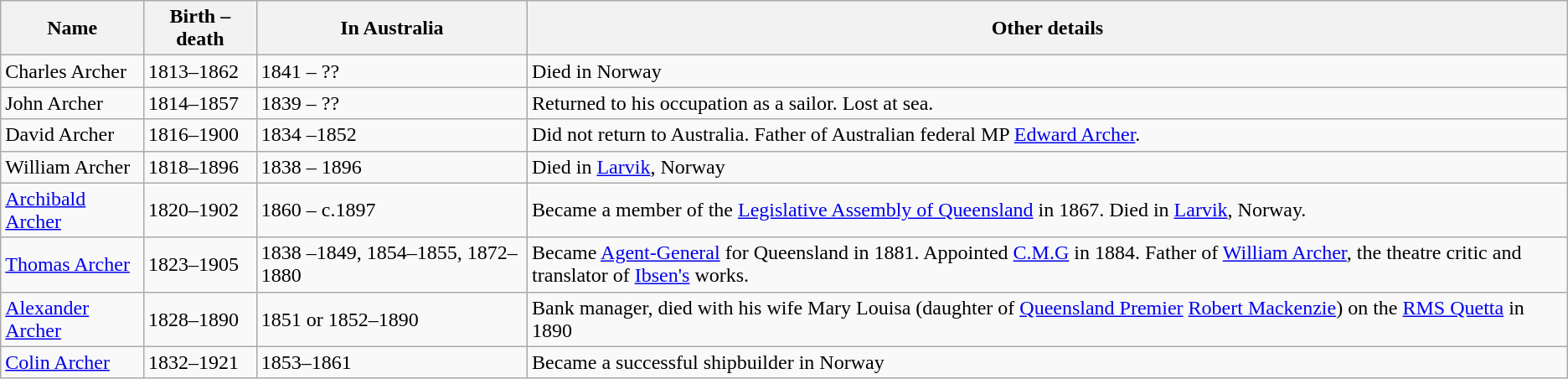<table class="wikitable">
<tr>
<th>Name</th>
<th>Birth – death</th>
<th>In Australia</th>
<th>Other details</th>
</tr>
<tr>
<td>Charles Archer</td>
<td>1813–1862</td>
<td>1841 – ??</td>
<td>Died in Norway</td>
</tr>
<tr>
<td>John Archer</td>
<td>1814–1857</td>
<td>1839 – ??</td>
<td>Returned to his occupation as a sailor. Lost at sea.</td>
</tr>
<tr>
<td>David Archer</td>
<td>1816–1900</td>
<td>1834 –1852</td>
<td>Did not return to Australia. Father of Australian federal MP <a href='#'>Edward Archer</a>.</td>
</tr>
<tr>
<td>William Archer</td>
<td>1818–1896</td>
<td>1838 – 1896</td>
<td>Died in <a href='#'>Larvik</a>, Norway</td>
</tr>
<tr>
<td><a href='#'>Archibald Archer</a></td>
<td>1820–1902</td>
<td>1860 – c.1897</td>
<td>Became a member of the <a href='#'>Legislative Assembly of Queensland</a> in 1867. Died in <a href='#'>Larvik</a>, Norway.</td>
</tr>
<tr>
<td><a href='#'>Thomas Archer</a></td>
<td>1823–1905</td>
<td>1838 –1849, 1854–1855, 1872–1880</td>
<td>Became <a href='#'>Agent-General</a> for Queensland in 1881. Appointed <a href='#'>C.M.G</a> in 1884. Father of <a href='#'>William Archer</a>, the theatre critic and translator of <a href='#'>Ibsen's</a> works.</td>
</tr>
<tr>
<td><a href='#'>Alexander Archer</a></td>
<td>1828–1890</td>
<td>1851 or 1852–1890</td>
<td>Bank manager, died with his wife Mary Louisa (daughter of <a href='#'>Queensland Premier</a> <a href='#'>Robert Mackenzie</a>) on the <a href='#'>RMS Quetta</a> in 1890</td>
</tr>
<tr>
<td><a href='#'>Colin Archer</a></td>
<td>1832–1921</td>
<td>1853–1861</td>
<td>Became a successful shipbuilder in Norway</td>
</tr>
</table>
